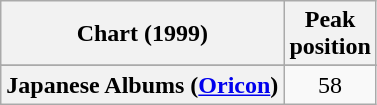<table class="wikitable sortable plainrowheaders">
<tr>
<th>Chart (1999)</th>
<th>Peak<br>position</th>
</tr>
<tr>
</tr>
<tr>
<th scope="row">Japanese Albums (<a href='#'>Oricon</a>)</th>
<td align="center">58</td>
</tr>
</table>
